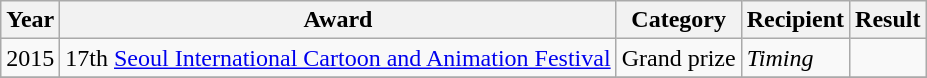<table class="wikitable">
<tr>
<th>Year</th>
<th>Award</th>
<th>Category</th>
<th>Recipient</th>
<th>Result</th>
</tr>
<tr>
<td>2015</td>
<td>17th <a href='#'>Seoul International Cartoon and Animation Festival</a></td>
<td>Grand prize</td>
<td><em>Timing</em></td>
<td></td>
</tr>
<tr>
</tr>
</table>
